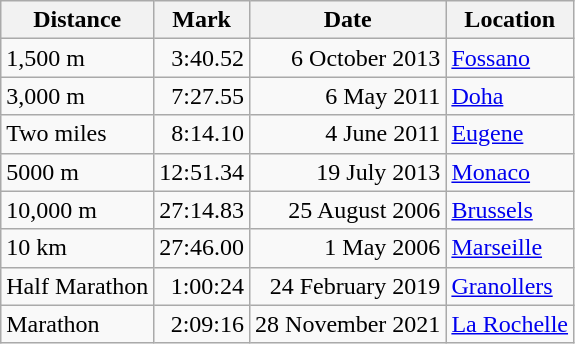<table class="wikitable" |]>
<tr>
<th>Distance</th>
<th>Mark</th>
<th>Date</th>
<th>Location</th>
</tr>
<tr>
<td>1,500 m</td>
<td align=right>3:40.52</td>
<td align=right>6 October 2013</td>
<td><a href='#'>Fossano</a></td>
</tr>
<tr>
<td>3,000 m</td>
<td align=right>7:27.55</td>
<td align=right>6 May 2011</td>
<td><a href='#'>Doha</a></td>
</tr>
<tr>
<td>Two miles</td>
<td align=right>8:14.10</td>
<td align=right>4 June 2011</td>
<td><a href='#'>Eugene</a></td>
</tr>
<tr>
<td>5000 m</td>
<td align=right>12:51.34</td>
<td align=right>19 July 2013</td>
<td><a href='#'>Monaco</a></td>
</tr>
<tr>
<td>10,000 m</td>
<td align=right>27:14.83</td>
<td align=right>25 August 2006</td>
<td><a href='#'>Brussels</a></td>
</tr>
<tr>
<td>10 km</td>
<td align=right>27:46.00</td>
<td align=right>1 May 2006</td>
<td><a href='#'>Marseille</a></td>
</tr>
<tr>
<td>Half Marathon</td>
<td align=right>1:00:24</td>
<td align=right>24 February 2019</td>
<td><a href='#'>Granollers</a></td>
</tr>
<tr>
<td>Marathon</td>
<td align=right>2:09:16</td>
<td align=right>28 November 2021</td>
<td><a href='#'>La Rochelle</a></td>
</tr>
</table>
